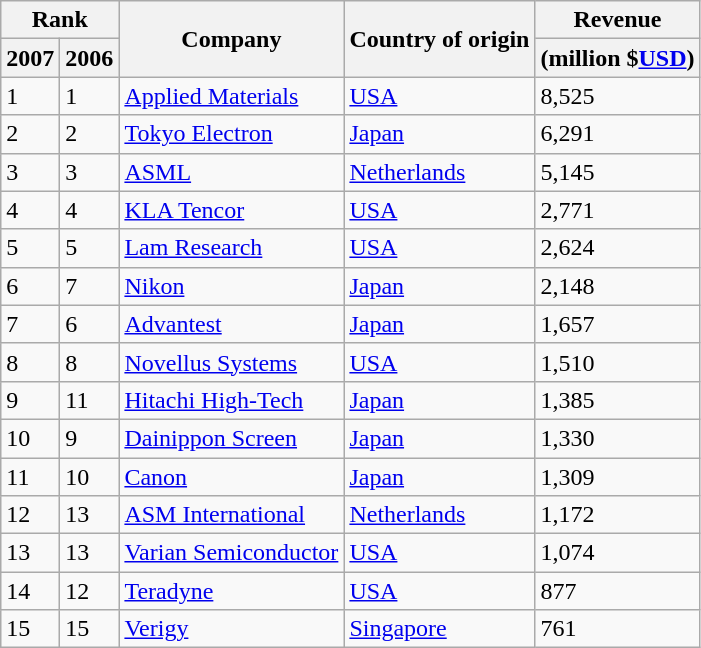<table class="wikitable" style="text-align=left;">
<tr>
<th Colspan="2">Rank</th>
<th Rowspan="2">Company</th>
<th Rowspan="2">Country of origin</th>
<th>Revenue</th>
</tr>
<tr>
<th>2007</th>
<th>2006</th>
<th>(million $<a href='#'>USD</a>)</th>
</tr>
<tr>
<td>1</td>
<td>1</td>
<td><a href='#'>Applied Materials</a></td>
<td><a href='#'>USA</a></td>
<td>8,525</td>
</tr>
<tr>
<td>2</td>
<td>2</td>
<td><a href='#'>Tokyo Electron</a></td>
<td><a href='#'>Japan</a></td>
<td>6,291</td>
</tr>
<tr>
<td>3</td>
<td>3</td>
<td><a href='#'>ASML</a></td>
<td><a href='#'>Netherlands</a></td>
<td>5,145</td>
</tr>
<tr>
<td>4</td>
<td>4</td>
<td><a href='#'>KLA Tencor</a></td>
<td><a href='#'>USA</a></td>
<td>2,771</td>
</tr>
<tr>
<td>5</td>
<td>5</td>
<td><a href='#'>Lam Research</a></td>
<td><a href='#'>USA</a></td>
<td>2,624</td>
</tr>
<tr>
<td>6</td>
<td>7</td>
<td><a href='#'>Nikon</a></td>
<td><a href='#'>Japan</a></td>
<td>2,148</td>
</tr>
<tr>
<td>7</td>
<td>6</td>
<td><a href='#'>Advantest</a></td>
<td><a href='#'>Japan</a></td>
<td>1,657</td>
</tr>
<tr>
<td>8</td>
<td>8</td>
<td><a href='#'>Novellus Systems</a></td>
<td><a href='#'>USA</a></td>
<td>1,510</td>
</tr>
<tr>
<td>9</td>
<td>11</td>
<td><a href='#'>Hitachi High-Tech</a></td>
<td><a href='#'>Japan</a></td>
<td>1,385</td>
</tr>
<tr>
<td>10</td>
<td>9</td>
<td><a href='#'>Dainippon Screen</a></td>
<td><a href='#'>Japan</a></td>
<td>1,330</td>
</tr>
<tr>
<td>11</td>
<td>10</td>
<td><a href='#'>Canon</a></td>
<td><a href='#'>Japan</a></td>
<td>1,309</td>
</tr>
<tr>
<td>12</td>
<td>13</td>
<td><a href='#'>ASM International</a></td>
<td><a href='#'>Netherlands</a></td>
<td>1,172</td>
</tr>
<tr>
<td>13</td>
<td>13</td>
<td><a href='#'>Varian Semiconductor</a></td>
<td><a href='#'>USA</a></td>
<td>1,074</td>
</tr>
<tr>
<td>14</td>
<td>12</td>
<td><a href='#'>Teradyne</a></td>
<td><a href='#'>USA</a></td>
<td>877</td>
</tr>
<tr>
<td>15</td>
<td>15</td>
<td><a href='#'>Verigy</a></td>
<td><a href='#'>Singapore</a></td>
<td>761</td>
</tr>
</table>
